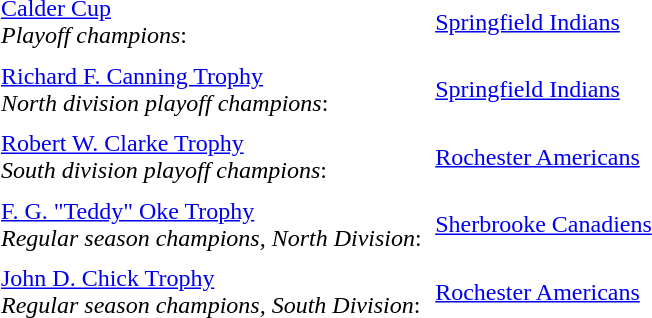<table cellpadding="3" cellspacing="3">
<tr>
<td><a href='#'>Calder Cup</a><br><em>Playoff champions</em>:</td>
<td><a href='#'>Springfield Indians</a></td>
</tr>
<tr>
<td><a href='#'>Richard F. Canning Trophy</a><br><em>North division playoff champions</em>:</td>
<td><a href='#'>Springfield Indians</a></td>
</tr>
<tr>
<td><a href='#'>Robert W. Clarke Trophy</a><br><em>South division playoff champions</em>:</td>
<td><a href='#'>Rochester Americans</a></td>
</tr>
<tr>
<td><a href='#'>F. G. "Teddy" Oke Trophy</a><br><em>Regular season champions, North Division</em>:</td>
<td><a href='#'>Sherbrooke Canadiens</a></td>
</tr>
<tr>
<td><a href='#'>John D. Chick Trophy</a><br><em>Regular season champions, South Division</em>:</td>
<td><a href='#'>Rochester Americans</a></td>
</tr>
</table>
